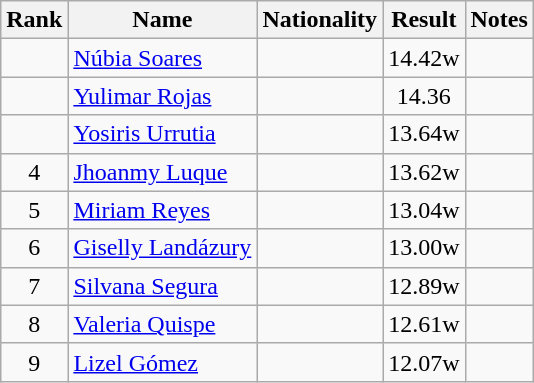<table class="wikitable sortable" style="text-align:center;font-size=95%">
<tr>
<th>Rank</th>
<th>Name</th>
<th>Nationality</th>
<th>Result</th>
<th>Notes</th>
</tr>
<tr>
<td></td>
<td align=left><a href='#'>Núbia Soares</a></td>
<td align=left></td>
<td>14.42w</td>
<td></td>
</tr>
<tr>
<td></td>
<td align=left><a href='#'>Yulimar Rojas</a></td>
<td align=left></td>
<td>14.36</td>
<td></td>
</tr>
<tr>
<td></td>
<td align=left><a href='#'>Yosiris Urrutia</a></td>
<td align=left></td>
<td>13.64w</td>
<td></td>
</tr>
<tr>
<td>4</td>
<td align=left><a href='#'>Jhoanmy Luque</a></td>
<td align=left></td>
<td>13.62w</td>
<td></td>
</tr>
<tr>
<td>5</td>
<td align=left><a href='#'>Miriam Reyes</a></td>
<td align=left></td>
<td>13.04w</td>
<td></td>
</tr>
<tr>
<td>6</td>
<td align=left><a href='#'>Giselly Landázury</a></td>
<td align=left></td>
<td>13.00w</td>
<td></td>
</tr>
<tr>
<td>7</td>
<td align=left><a href='#'>Silvana Segura</a></td>
<td align=left></td>
<td>12.89w</td>
<td></td>
</tr>
<tr>
<td>8</td>
<td align=left><a href='#'>Valeria Quispe</a></td>
<td align=left></td>
<td>12.61w</td>
<td></td>
</tr>
<tr>
<td>9</td>
<td align=left><a href='#'>Lizel Gómez</a></td>
<td align=left></td>
<td>12.07w</td>
<td></td>
</tr>
</table>
